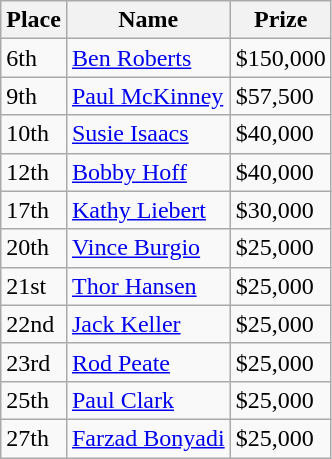<table class="wikitable">
<tr>
<th bgcolor="#FFEBAD">Place</th>
<th bgcolor="#FFEBAD">Name</th>
<th bgcolor="#FFEBAD">Prize</th>
</tr>
<tr>
<td>6th</td>
<td><a href='#'>Ben Roberts</a></td>
<td>$150,000</td>
</tr>
<tr>
<td>9th</td>
<td><a href='#'>Paul McKinney</a></td>
<td>$57,500</td>
</tr>
<tr>
<td>10th</td>
<td><a href='#'>Susie Isaacs</a></td>
<td>$40,000</td>
</tr>
<tr>
<td>12th</td>
<td><a href='#'>Bobby Hoff</a></td>
<td>$40,000</td>
</tr>
<tr>
<td>17th</td>
<td><a href='#'>Kathy Liebert</a></td>
<td>$30,000</td>
</tr>
<tr>
<td>20th</td>
<td><a href='#'>Vince Burgio</a></td>
<td>$25,000</td>
</tr>
<tr>
<td>21st</td>
<td><a href='#'>Thor Hansen</a></td>
<td>$25,000</td>
</tr>
<tr>
<td>22nd</td>
<td><a href='#'>Jack Keller</a></td>
<td>$25,000</td>
</tr>
<tr>
<td>23rd</td>
<td><a href='#'>Rod Peate</a></td>
<td>$25,000</td>
</tr>
<tr>
<td>25th</td>
<td><a href='#'>Paul Clark</a></td>
<td>$25,000</td>
</tr>
<tr>
<td>27th</td>
<td><a href='#'>Farzad Bonyadi</a></td>
<td>$25,000</td>
</tr>
</table>
